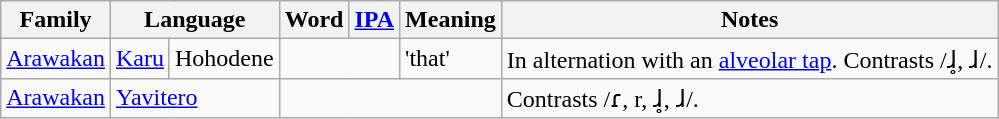<table class="wikitable">
<tr>
<th>Family</th>
<th colspan="2">Language</th>
<th>Word</th>
<th><a href='#'>IPA</a></th>
<th>Meaning</th>
<th>Notes</th>
</tr>
<tr>
<td><a href='#'>Arawakan</a></td>
<td><a href='#'>Karu</a></td>
<td>Hohodene</td>
<td colspan="2" align="center"></td>
<td>'that'</td>
<td>In alternation with an <a href='#'>alveolar tap</a>. Contrasts /ɺ̥, ɺ/.</td>
</tr>
<tr>
<td><a href='#'>Arawakan</a></td>
<td colspan=2><a href='#'>Yavitero</a></td>
<td colspan=3></td>
<td>Contrasts /ɾ, r, ɺ̥, ɺ/.</td>
</tr>
</table>
